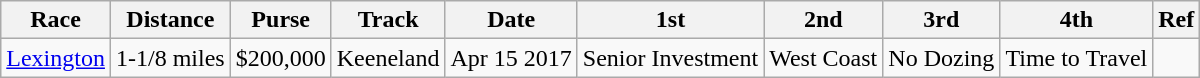<table class="wikitable">
<tr>
<th>Race</th>
<th>Distance</th>
<th>Purse</th>
<th>Track</th>
<th>Date</th>
<th>1st</th>
<th>2nd</th>
<th>3rd</th>
<th>4th</th>
<th>Ref</th>
</tr>
<tr>
<td><a href='#'>Lexington</a></td>
<td>1-<span>1/8 miles</span></td>
<td>$200,000</td>
<td>Keeneland</td>
<td>Apr 15 2017</td>
<td>Senior Investment</td>
<td>West Coast</td>
<td>No Dozing</td>
<td>Time to Travel</td>
<td></td>
</tr>
</table>
